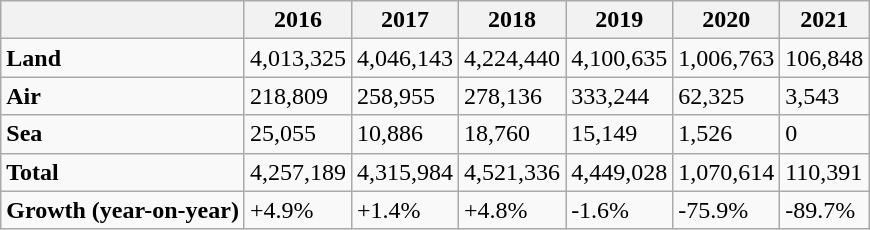<table class="wikitable collapsible autocollapse">
<tr>
<th></th>
<th>2016</th>
<th>2017</th>
<th>2018</th>
<th>2019</th>
<th>2020</th>
<th>2021</th>
</tr>
<tr>
<td><strong>Land</strong></td>
<td>4,013,325</td>
<td>4,046,143</td>
<td>4,224,440</td>
<td>4,100,635</td>
<td>1,006,763</td>
<td>106,848</td>
</tr>
<tr>
<td><strong>Air</strong></td>
<td>218,809</td>
<td>258,955</td>
<td>278,136</td>
<td>333,244</td>
<td>62,325</td>
<td>3,543</td>
</tr>
<tr>
<td><strong>Sea</strong></td>
<td>25,055</td>
<td>10,886</td>
<td>18,760</td>
<td>15,149</td>
<td>1,526</td>
<td>0</td>
</tr>
<tr>
<td><strong>Total</strong></td>
<td>4,257,189</td>
<td>4,315,984</td>
<td>4,521,336</td>
<td>4,449,028</td>
<td>1,070,614</td>
<td>110,391</td>
</tr>
<tr>
<td><strong>Growth (year-on-year)</strong></td>
<td>+4.9%</td>
<td>+1.4%</td>
<td>+4.8%</td>
<td>-1.6%</td>
<td>-75.9%</td>
<td>-89.7%</td>
</tr>
</table>
